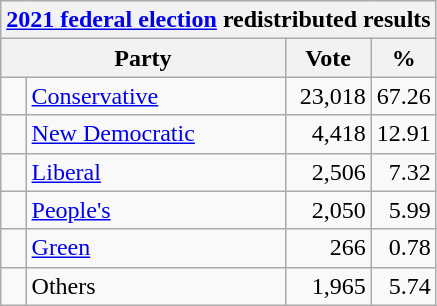<table class="wikitable">
<tr>
<th colspan="4"><a href='#'>2021 federal election</a> redistributed results</th>
</tr>
<tr>
<th bgcolor="#DDDDFF" width="130px" colspan="2">Party</th>
<th bgcolor="#DDDDFF" width="50px">Vote</th>
<th bgcolor="#DDDDFF" width="30px">%</th>
</tr>
<tr>
<td> </td>
<td><a href='#'>Conservative</a></td>
<td align=right>23,018</td>
<td align=right>67.26</td>
</tr>
<tr>
<td> </td>
<td><a href='#'>New Democratic</a></td>
<td align=right>4,418</td>
<td align=right>12.91</td>
</tr>
<tr>
<td> </td>
<td><a href='#'>Liberal</a></td>
<td align=right>2,506</td>
<td align=right>7.32</td>
</tr>
<tr>
<td> </td>
<td><a href='#'>People's</a></td>
<td align=right>2,050</td>
<td align=right>5.99</td>
</tr>
<tr>
<td> </td>
<td><a href='#'>Green</a></td>
<td align=right>266</td>
<td align=right>0.78</td>
</tr>
<tr>
<td> </td>
<td>Others</td>
<td align=right>1,965</td>
<td align=right>5.74</td>
</tr>
</table>
